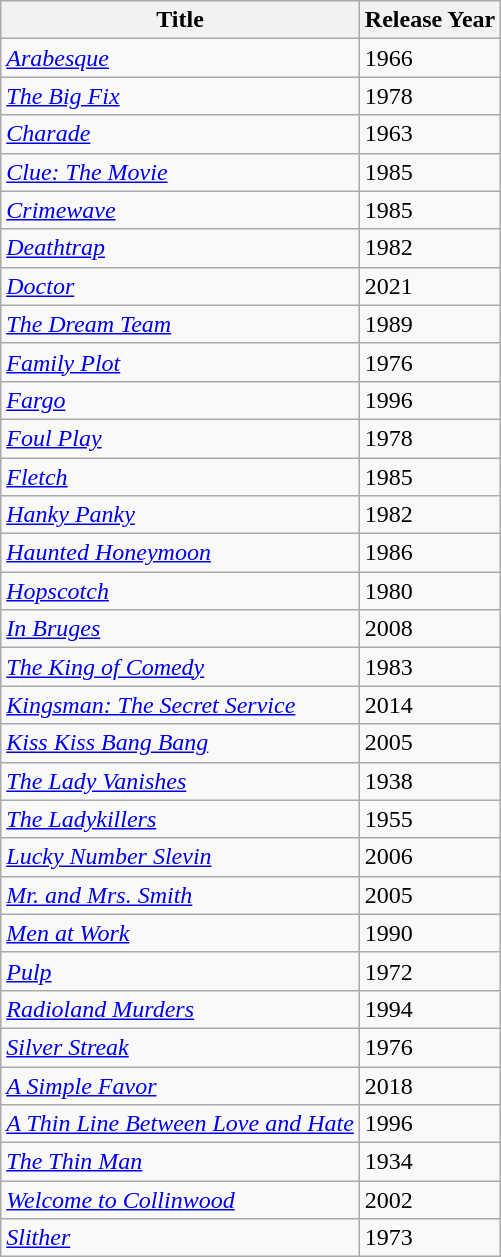<table class="wikitable sortable">
<tr>
<th>Title</th>
<th>Release Year</th>
</tr>
<tr>
<td><em><a href='#'>Arabesque</a></em></td>
<td>1966</td>
</tr>
<tr>
<td><a href='#'><em>The Big Fix</em></a></td>
<td>1978</td>
</tr>
<tr>
<td><em><a href='#'>Charade</a></em></td>
<td>1963</td>
</tr>
<tr>
<td><em><a href='#'>Clue: The Movie</a></em></td>
<td>1985</td>
</tr>
<tr>
<td><em><a href='#'>Crimewave</a></em></td>
<td>1985</td>
</tr>
<tr>
<td><em><a href='#'>Deathtrap</a></em></td>
<td>1982</td>
</tr>
<tr>
<td><em><a href='#'>Doctor</a></em></td>
<td>2021</td>
</tr>
<tr>
<td><em><a href='#'>The Dream Team</a></em></td>
<td>1989</td>
</tr>
<tr>
<td><em><a href='#'>Family Plot</a></em></td>
<td>1976</td>
</tr>
<tr>
<td><em><a href='#'>Fargo</a></em></td>
<td>1996</td>
</tr>
<tr>
<td><em><a href='#'>Foul Play</a></em></td>
<td>1978</td>
</tr>
<tr>
<td><em><a href='#'>Fletch</a></em></td>
<td>1985</td>
</tr>
<tr>
<td><em><a href='#'>Hanky Panky</a></em></td>
<td>1982</td>
</tr>
<tr>
<td><em><a href='#'>Haunted Honeymoon</a></em></td>
<td>1986</td>
</tr>
<tr>
<td><em><a href='#'>Hopscotch</a></em></td>
<td>1980</td>
</tr>
<tr>
<td><em><a href='#'>In Bruges</a></em></td>
<td>2008</td>
</tr>
<tr>
<td><em><a href='#'>The King of Comedy</a></em></td>
<td>1983</td>
</tr>
<tr>
<td><em><a href='#'>Kingsman: The Secret Service</a></em></td>
<td>2014</td>
</tr>
<tr>
<td><em><a href='#'>Kiss Kiss Bang Bang</a></em></td>
<td>2005</td>
</tr>
<tr>
<td><em><a href='#'>The Lady Vanishes</a></em></td>
<td>1938</td>
</tr>
<tr>
<td><em><a href='#'>The Ladykillers</a></em></td>
<td>1955</td>
</tr>
<tr>
<td><em><a href='#'>Lucky Number Slevin</a></em></td>
<td>2006</td>
</tr>
<tr>
<td><em><a href='#'>Mr. and Mrs. Smith</a></em></td>
<td>2005</td>
</tr>
<tr>
<td><em><a href='#'>Men at Work</a></em></td>
<td>1990</td>
</tr>
<tr>
<td><em><a href='#'>Pulp</a></em></td>
<td>1972</td>
</tr>
<tr>
<td><em><a href='#'>Radioland Murders</a></em></td>
<td>1994</td>
</tr>
<tr>
<td><em><a href='#'>Silver Streak</a></em></td>
<td>1976</td>
</tr>
<tr>
<td><em><a href='#'>A Simple Favor</a></em></td>
<td>2018</td>
</tr>
<tr>
<td><em><a href='#'>A Thin Line Between Love and Hate</a></em></td>
<td>1996</td>
</tr>
<tr>
<td><em><a href='#'>The Thin Man</a></em></td>
<td>1934</td>
</tr>
<tr>
<td><em><a href='#'>Welcome to Collinwood</a></em></td>
<td>2002</td>
</tr>
<tr>
<td><em><a href='#'>Slither</a></em></td>
<td>1973</td>
</tr>
</table>
